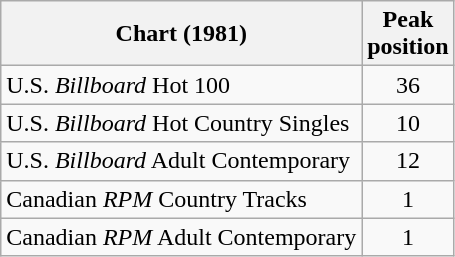<table class="wikitable sortable">
<tr>
<th>Chart (1981)</th>
<th>Peak<br>position</th>
</tr>
<tr>
<td>U.S. <em>Billboard</em> Hot 100</td>
<td align="center">36</td>
</tr>
<tr>
<td>U.S. <em>Billboard</em> Hot Country Singles</td>
<td align="center">10</td>
</tr>
<tr>
<td>U.S. <em>Billboard</em> Adult Contemporary</td>
<td align="center">12</td>
</tr>
<tr>
<td>Canadian <em>RPM</em> Country Tracks</td>
<td align="center">1</td>
</tr>
<tr>
<td>Canadian <em>RPM</em> Adult Contemporary</td>
<td align="center">1</td>
</tr>
</table>
